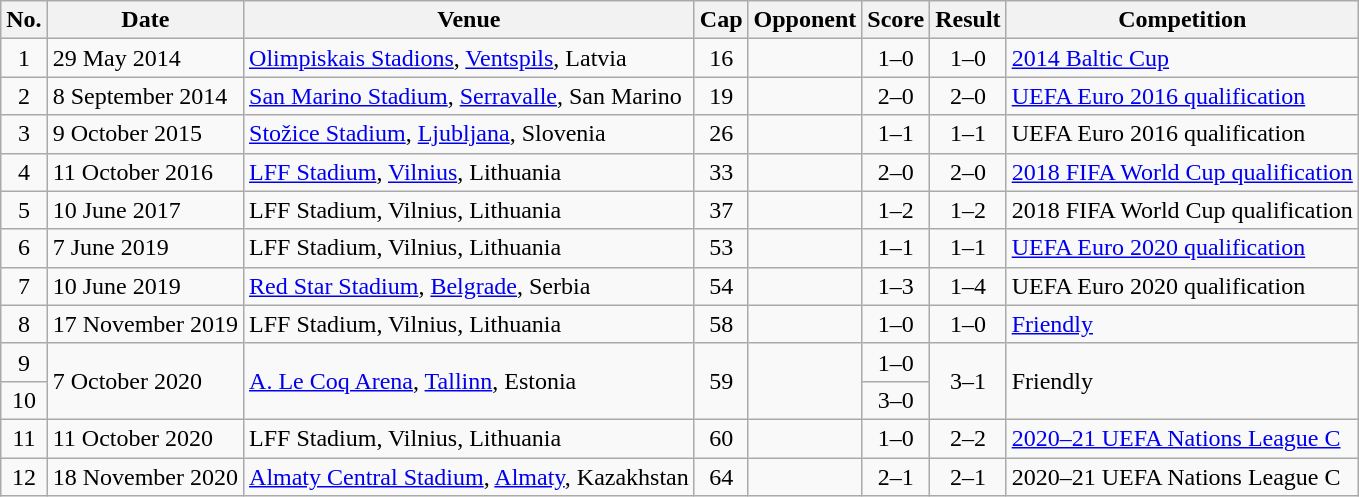<table class="wikitable sortable">
<tr>
<th scope="col">No.</th>
<th scope="col" data-sort-type="date">Date</th>
<th scope="col">Venue</th>
<th scope="col">Cap</th>
<th scope="col">Opponent</th>
<th scope="col">Score</th>
<th scope="col">Result</th>
<th scope="col">Competition</th>
</tr>
<tr>
<td align="center">1</td>
<td>29 May 2014</td>
<td><a href='#'>Olimpiskais Stadions</a>, <a href='#'>Ventspils</a>, Latvia</td>
<td align="center">16</td>
<td></td>
<td align="center">1–0</td>
<td align="center">1–0</td>
<td><a href='#'>2014 Baltic Cup</a></td>
</tr>
<tr>
<td align="center">2</td>
<td>8 September 2014</td>
<td><a href='#'>San Marino Stadium</a>, <a href='#'>Serravalle</a>, San Marino</td>
<td align="center">19</td>
<td></td>
<td align="center">2–0</td>
<td align="center">2–0</td>
<td><a href='#'>UEFA Euro 2016 qualification</a></td>
</tr>
<tr>
<td align="center">3</td>
<td>9 October 2015</td>
<td><a href='#'>Stožice Stadium</a>, <a href='#'>Ljubljana</a>, Slovenia</td>
<td align="center">26</td>
<td></td>
<td align="center">1–1</td>
<td align="center">1–1</td>
<td>UEFA Euro 2016 qualification</td>
</tr>
<tr>
<td align="center">4</td>
<td>11 October 2016</td>
<td><a href='#'>LFF Stadium</a>, <a href='#'>Vilnius</a>, Lithuania</td>
<td align="center">33</td>
<td></td>
<td align="center">2–0</td>
<td align="center">2–0</td>
<td><a href='#'>2018 FIFA World Cup qualification</a></td>
</tr>
<tr>
<td align="center">5</td>
<td>10 June 2017</td>
<td>LFF Stadium, Vilnius, Lithuania</td>
<td align="center">37</td>
<td></td>
<td align="center">1–2</td>
<td align="center">1–2</td>
<td>2018 FIFA World Cup qualification</td>
</tr>
<tr>
<td align="center">6</td>
<td>7 June 2019</td>
<td>LFF Stadium, Vilnius, Lithuania</td>
<td align="center">53</td>
<td></td>
<td align="center">1–1</td>
<td align="center">1–1</td>
<td><a href='#'>UEFA Euro 2020 qualification</a></td>
</tr>
<tr>
<td align="center">7</td>
<td>10 June 2019</td>
<td><a href='#'>Red Star Stadium</a>, <a href='#'>Belgrade</a>, Serbia</td>
<td align="center">54</td>
<td></td>
<td align="center">1–3</td>
<td align="center">1–4</td>
<td>UEFA Euro 2020 qualification</td>
</tr>
<tr>
<td align="center">8</td>
<td>17 November 2019</td>
<td>LFF Stadium, Vilnius, Lithuania</td>
<td align="center">58</td>
<td></td>
<td align="center">1–0</td>
<td align="center">1–0</td>
<td><a href='#'>Friendly</a></td>
</tr>
<tr>
<td align="center">9</td>
<td rowspan="2">7 October 2020</td>
<td rowspan="2"><a href='#'>A. Le Coq Arena</a>, <a href='#'>Tallinn</a>, Estonia</td>
<td rowspan="2" align="center">59</td>
<td rowspan="2"></td>
<td align="center">1–0</td>
<td rowspan="2" align="center">3–1</td>
<td rowspan="2">Friendly</td>
</tr>
<tr>
<td align="center">10</td>
<td align="center">3–0</td>
</tr>
<tr>
<td align="center">11</td>
<td>11 October 2020</td>
<td>LFF Stadium, Vilnius, Lithuania</td>
<td align="center">60</td>
<td></td>
<td align="center">1–0</td>
<td align="center">2–2</td>
<td><a href='#'>2020–21 UEFA Nations League C</a></td>
</tr>
<tr>
<td align="center">12</td>
<td>18 November 2020</td>
<td><a href='#'>Almaty Central Stadium</a>, <a href='#'>Almaty</a>, Kazakhstan</td>
<td align="center">64</td>
<td></td>
<td align="center">2–1</td>
<td align="center">2–1</td>
<td>2020–21 UEFA Nations League C</td>
</tr>
</table>
